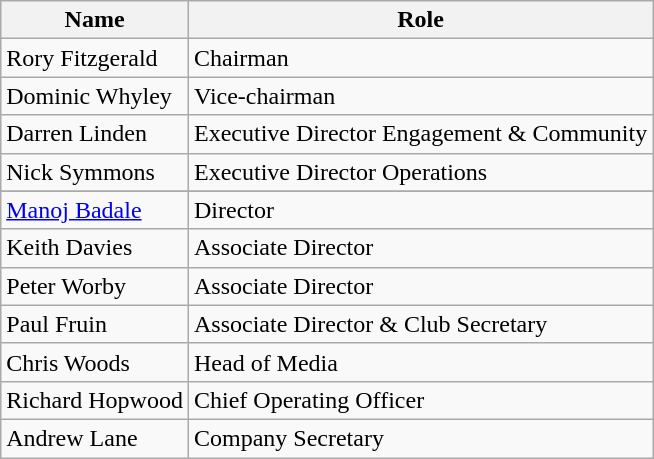<table class="wikitable">
<tr>
<th>Name</th>
<th>Role</th>
</tr>
<tr>
<td> Rory Fitzgerald</td>
<td>Chairman</td>
</tr>
<tr>
<td> Dominic Whyley</td>
<td>Vice-chairman</td>
</tr>
<tr>
<td> Darren Linden</td>
<td>Executive Director Engagement & Community</td>
</tr>
<tr>
<td> Nick Symmons</td>
<td>Executive Director Operations</td>
</tr>
<tr>
</tr>
<tr>
<td> <a href='#'>Manoj Badale</a></td>
<td>Director</td>
</tr>
<tr>
<td> Keith Davies</td>
<td>Associate Director</td>
</tr>
<tr>
<td> Peter Worby</td>
<td>Associate Director</td>
</tr>
<tr>
<td> Paul Fruin</td>
<td>Associate Director & Club Secretary</td>
</tr>
<tr>
<td> Chris Woods</td>
<td>Head of Media</td>
</tr>
<tr>
<td> Richard Hopwood</td>
<td>Chief Operating Officer</td>
</tr>
<tr>
<td> Andrew Lane</td>
<td>Company Secretary</td>
</tr>
</table>
